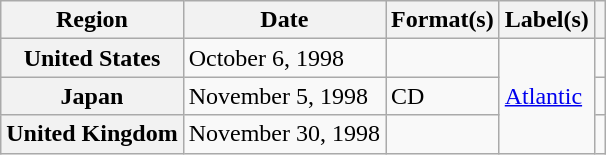<table class="wikitable plainrowheaders">
<tr>
<th scope="col">Region</th>
<th scope="col">Date</th>
<th scope="col">Format(s)</th>
<th scope="col">Label(s)</th>
<th scope="col"></th>
</tr>
<tr>
<th scope="row">United States</th>
<td>October 6, 1998</td>
<td></td>
<td rowspan="3"><a href='#'>Atlantic</a></td>
<td></td>
</tr>
<tr>
<th scope="row">Japan</th>
<td>November 5, 1998</td>
<td>CD</td>
<td></td>
</tr>
<tr>
<th scope="row">United Kingdom</th>
<td>November 30, 1998</td>
<td></td>
<td></td>
</tr>
</table>
